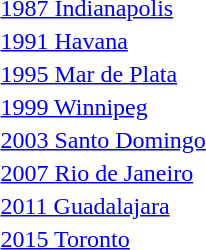<table>
<tr>
<td><a href='#'>1987 Indianapolis</a></td>
<td></td>
<td></td>
<td></td>
</tr>
<tr>
<td><a href='#'>1991 Havana</a></td>
<td></td>
<td></td>
<td></td>
</tr>
<tr>
<td><a href='#'>1995 Mar de Plata</a></td>
<td></td>
<td></td>
<td></td>
</tr>
<tr>
<td><a href='#'>1999 Winnipeg</a></td>
<td></td>
<td></td>
<td></td>
</tr>
<tr>
<td><a href='#'>2003 Santo Domingo</a></td>
<td></td>
<td></td>
<td></td>
</tr>
<tr>
<td><a href='#'>2007 Rio de Janeiro</a></td>
<td></td>
<td></td>
<td></td>
</tr>
<tr>
<td><a href='#'>2011 Guadalajara</a><br></td>
<td></td>
<td></td>
<td></td>
</tr>
<tr>
<td><a href='#'>2015 Toronto</a><br></td>
<td></td>
<td></td>
<td></td>
</tr>
</table>
